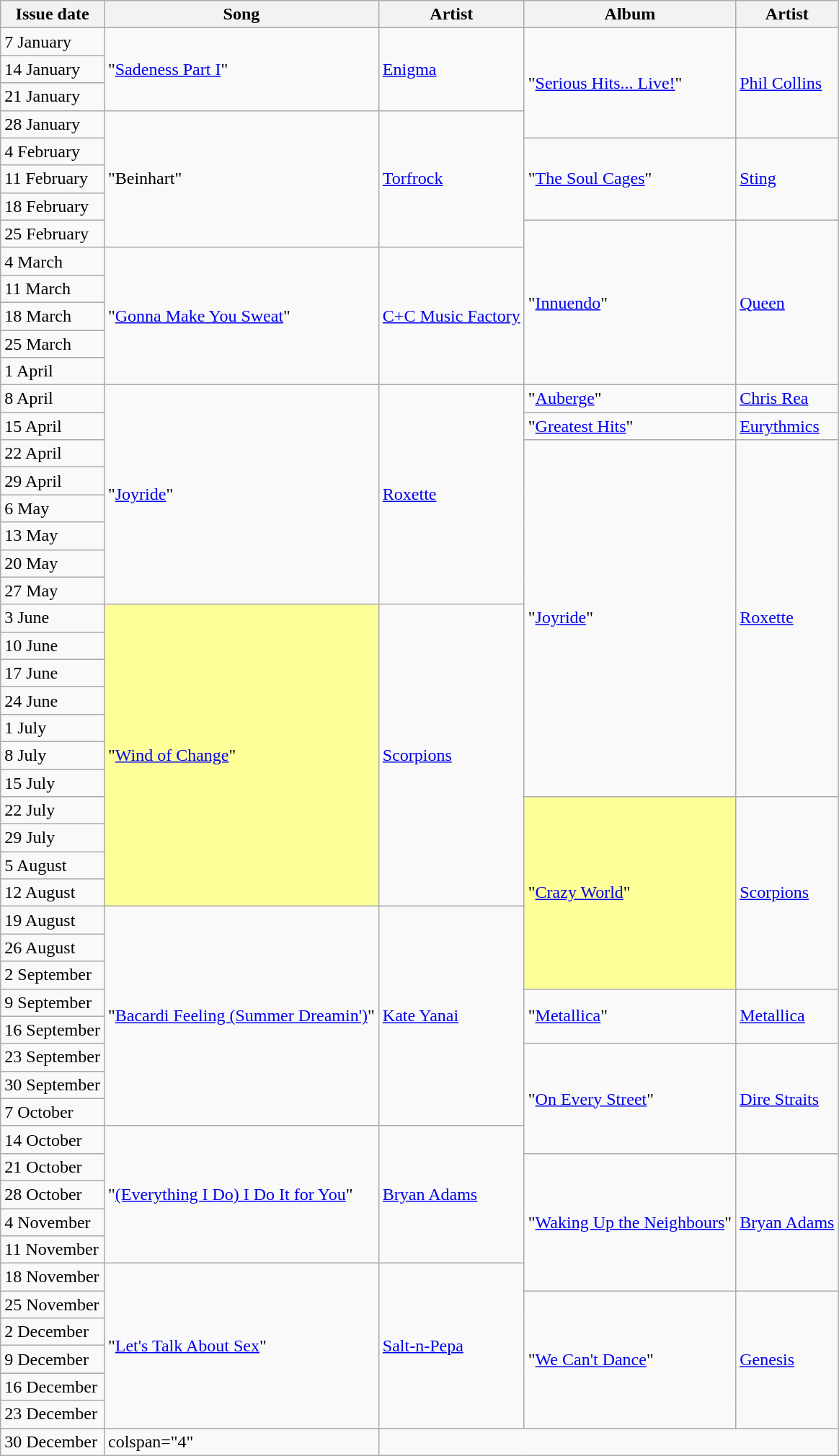<table class="sortable wikitable">
<tr>
<th>Issue date</th>
<th>Song</th>
<th>Artist</th>
<th>Album</th>
<th>Artist</th>
</tr>
<tr>
<td>7 January</td>
<td rowspan="3">"<a href='#'>Sadeness Part I</a>"</td>
<td rowspan="3"><a href='#'>Enigma</a></td>
<td rowspan="4">"<a href='#'>Serious Hits... Live!</a>"</td>
<td rowspan="4"><a href='#'>Phil Collins</a></td>
</tr>
<tr>
<td>14 January</td>
</tr>
<tr>
<td>21 January</td>
</tr>
<tr>
<td>28 January</td>
<td rowspan="5">"Beinhart"</td>
<td rowspan="5"><a href='#'>Torfrock</a></td>
</tr>
<tr>
<td>4 February</td>
<td rowspan="3">"<a href='#'>The Soul Cages</a>"</td>
<td rowspan="3"><a href='#'>Sting</a></td>
</tr>
<tr>
<td>11 February</td>
</tr>
<tr>
<td>18 February</td>
</tr>
<tr>
<td>25 February</td>
<td rowspan="6">"<a href='#'>Innuendo</a>"</td>
<td rowspan="6"><a href='#'>Queen</a></td>
</tr>
<tr>
<td>4 March</td>
<td rowspan="5">"<a href='#'>Gonna Make You Sweat</a>"</td>
<td rowspan="5"><a href='#'>C+C Music Factory</a></td>
</tr>
<tr>
<td>11 March</td>
</tr>
<tr>
<td>18 March</td>
</tr>
<tr>
<td>25 March</td>
</tr>
<tr>
<td>1 April</td>
</tr>
<tr>
<td>8 April</td>
<td rowspan="8">"<a href='#'>Joyride</a>"</td>
<td rowspan="8"><a href='#'>Roxette</a></td>
<td>"<a href='#'>Auberge</a>"</td>
<td><a href='#'>Chris Rea</a></td>
</tr>
<tr>
<td>15 April</td>
<td>"<a href='#'>Greatest Hits</a>"</td>
<td><a href='#'>Eurythmics</a></td>
</tr>
<tr>
<td>22 April</td>
<td rowspan="13">"<a href='#'>Joyride</a>"</td>
<td rowspan="13"><a href='#'>Roxette</a></td>
</tr>
<tr>
<td>29 April</td>
</tr>
<tr>
<td>6 May</td>
</tr>
<tr>
<td>13 May</td>
</tr>
<tr>
<td>20 May</td>
</tr>
<tr>
<td>27 May</td>
</tr>
<tr>
<td>3 June</td>
<td bgcolor=#FFFF99  rowspan="11">"<a href='#'>Wind of Change</a>" </td>
<td rowspan="11"><a href='#'>Scorpions</a></td>
</tr>
<tr>
<td>10 June</td>
</tr>
<tr>
<td>17 June</td>
</tr>
<tr>
<td>24 June</td>
</tr>
<tr>
<td>1 July</td>
</tr>
<tr>
<td>8 July</td>
</tr>
<tr>
<td>15 July</td>
</tr>
<tr>
<td>22 July</td>
<td bgcolor=#FFFF99  rowspan="7">"<a href='#'>Crazy World</a>" </td>
<td rowspan="7"><a href='#'>Scorpions</a></td>
</tr>
<tr>
<td>29 July</td>
</tr>
<tr>
<td>5 August</td>
</tr>
<tr>
<td>12 August</td>
</tr>
<tr>
<td>19 August</td>
<td rowspan="8">"<a href='#'>Bacardi Feeling (Summer Dreamin')</a>"</td>
<td rowspan="8"><a href='#'>Kate Yanai</a></td>
</tr>
<tr>
<td>26 August</td>
</tr>
<tr>
<td>2 September</td>
</tr>
<tr>
<td>9 September</td>
<td rowspan="2">"<a href='#'>Metallica</a>"</td>
<td rowspan="2"><a href='#'>Metallica</a></td>
</tr>
<tr>
<td>16 September</td>
</tr>
<tr>
<td>23 September</td>
<td rowspan="4">"<a href='#'>On Every Street</a>"</td>
<td rowspan="4"><a href='#'>Dire Straits</a></td>
</tr>
<tr>
<td>30 September</td>
</tr>
<tr>
<td>7 October</td>
</tr>
<tr>
<td>14 October</td>
<td rowspan="5">"<a href='#'>(Everything I Do) I Do It for You</a>"</td>
<td rowspan="5"><a href='#'>Bryan Adams</a></td>
</tr>
<tr>
<td>21 October</td>
<td rowspan="5">"<a href='#'>Waking Up the Neighbours</a>"</td>
<td rowspan="5"><a href='#'>Bryan Adams</a></td>
</tr>
<tr>
<td>28 October</td>
</tr>
<tr>
<td>4 November</td>
</tr>
<tr>
<td>11 November</td>
</tr>
<tr>
<td>18 November</td>
<td rowspan="6">"<a href='#'>Let's Talk About Sex</a>"</td>
<td rowspan="6"><a href='#'>Salt-n-Pepa</a></td>
</tr>
<tr>
<td>25 November</td>
<td rowspan="5">"<a href='#'>We Can't Dance</a>"</td>
<td rowspan="5"><a href='#'>Genesis</a></td>
</tr>
<tr>
<td>2 December</td>
</tr>
<tr>
<td>9 December</td>
</tr>
<tr>
<td>16 December</td>
</tr>
<tr>
<td>23 December</td>
</tr>
<tr>
<td>30 December</td>
<td>colspan="4" </td>
</tr>
</table>
